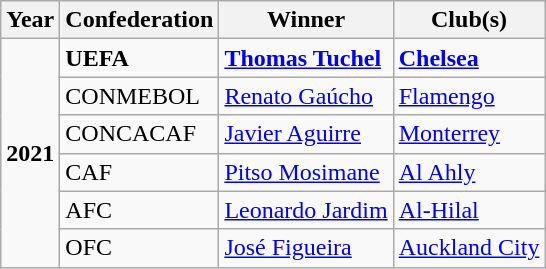<table class="wikitable">
<tr>
<th>Year</th>
<th>Confederation</th>
<th>Winner</th>
<th>Club(s)</th>
</tr>
<tr>
<td rowspan="6"><strong>2021</strong></td>
<td style="text-align:left;"><strong>UEFA</strong></td>
<td style="text-align:left;"><strong> <a href='#'>Thomas Tuchel</a></strong></td>
<td><strong> <a href='#'>Chelsea</a></strong></td>
</tr>
<tr>
<td style="text-align:left;">CONMEBOL</td>
<td style="text-align:left;"> <a href='#'>Renato Gaúcho</a></td>
<td> <a href='#'>Flamengo</a></td>
</tr>
<tr>
<td style="text-align:left;">CONCACAF</td>
<td style="text-align:left;"> <a href='#'>Javier Aguirre</a></td>
<td> <a href='#'>Monterrey</a></td>
</tr>
<tr>
<td style="text-align:left;">CAF</td>
<td style="text-align:left;"> <a href='#'>Pitso Mosimane</a></td>
<td><strong></strong> <a href='#'>Al Ahly</a></td>
</tr>
<tr>
<td style="text-align:left;">AFC</td>
<td style="text-align:left;"><strong></strong> <a href='#'>Leonardo Jardim</a></td>
<td><strong></strong> <a href='#'>Al-Hilal</a></td>
</tr>
<tr>
<td style="text-align:left;">OFC</td>
<td style="text-align:left;"><strong></strong> <a href='#'>José Figueira</a></td>
<td> <a href='#'>Auckland City</a></td>
</tr>
</table>
